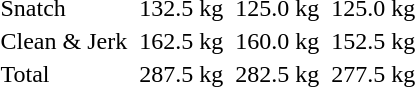<table>
<tr>
<td>Snatch</td>
<td></td>
<td>132.5 kg</td>
<td></td>
<td>125.0 kg</td>
<td></td>
<td>125.0 kg</td>
</tr>
<tr>
<td>Clean & Jerk</td>
<td></td>
<td>162.5 kg</td>
<td></td>
<td>160.0 kg</td>
<td></td>
<td>152.5 kg</td>
</tr>
<tr>
<td>Total</td>
<td></td>
<td>287.5 kg</td>
<td></td>
<td>282.5 kg</td>
<td></td>
<td>277.5 kg</td>
</tr>
</table>
